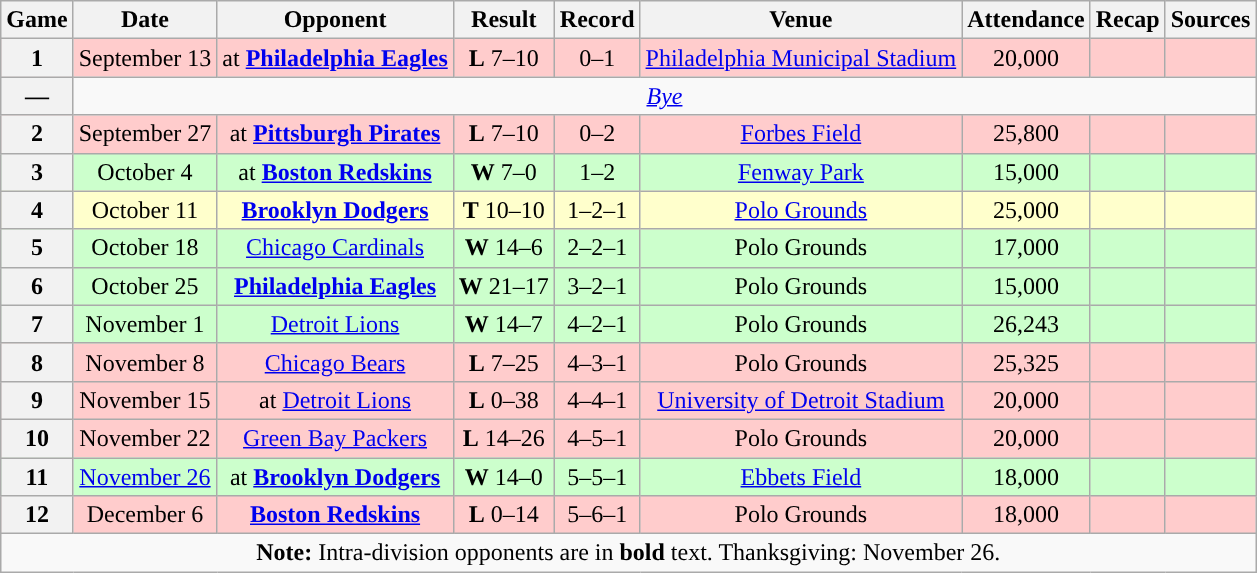<table class="wikitable" style="text-align:center">
<tr>
<th>Game</th>
<th>Date</th>
<th>Opponent</th>
<th>Result</th>
<th>Record</th>
<th>Venue</th>
<th>Attendance</th>
<th>Recap</th>
<th>Sources</th>
</tr>
<tr style="background:#fcc">
<th>1</th>
<td>September 13</td>
<td>at <strong><a href='#'>Philadelphia Eagles</a></strong></td>
<td><strong>L</strong> 7–10</td>
<td>0–1</td>
<td><a href='#'>Philadelphia Municipal Stadium</a></td>
<td>20,000</td>
<td></td>
<td></td>
</tr>
<tr>
<th>—</th>
<td colspan="8"><em><a href='#'>Bye</a></em></td>
</tr>
<tr style="background:#fcc">
<th>2</th>
<td>September 27</td>
<td>at <strong><a href='#'>Pittsburgh Pirates</a></strong></td>
<td><strong>L</strong> 7–10</td>
<td>0–2</td>
<td><a href='#'>Forbes Field</a></td>
<td>25,800</td>
<td></td>
<td></td>
</tr>
<tr style="background:#cfc">
<th>3</th>
<td>October 4</td>
<td>at <strong><a href='#'>Boston Redskins</a></strong></td>
<td><strong>W</strong> 7–0</td>
<td>1–2</td>
<td><a href='#'>Fenway Park</a></td>
<td>15,000</td>
<td></td>
<td></td>
</tr>
<tr style="background:#ffc">
<th>4</th>
<td>October 11</td>
<td><strong><a href='#'>Brooklyn Dodgers</a></strong></td>
<td><strong>T</strong> 10–10</td>
<td>1–2–1</td>
<td><a href='#'>Polo Grounds</a></td>
<td>25,000</td>
<td></td>
<td></td>
</tr>
<tr style="background:#cfc">
<th>5</th>
<td>October 18</td>
<td><a href='#'>Chicago Cardinals</a></td>
<td><strong>W</strong> 14–6</td>
<td>2–2–1</td>
<td>Polo Grounds</td>
<td>17,000</td>
<td></td>
<td></td>
</tr>
<tr style="background:#cfc">
<th>6</th>
<td>October 25</td>
<td><strong><a href='#'>Philadelphia Eagles</a></strong></td>
<td><strong>W</strong> 21–17</td>
<td>3–2–1</td>
<td>Polo Grounds</td>
<td>15,000</td>
<td></td>
<td></td>
</tr>
<tr style="background:#cfc">
<th>7</th>
<td>November 1</td>
<td><a href='#'>Detroit Lions</a></td>
<td><strong>W</strong> 14–7</td>
<td>4–2–1</td>
<td>Polo Grounds</td>
<td>26,243</td>
<td></td>
<td></td>
</tr>
<tr style="background:#fcc">
<th>8</th>
<td>November 8</td>
<td><a href='#'>Chicago Bears</a></td>
<td><strong>L</strong> 7–25</td>
<td>4–3–1</td>
<td>Polo Grounds</td>
<td>25,325</td>
<td></td>
<td></td>
</tr>
<tr style="background:#fcc">
<th>9</th>
<td>November 15</td>
<td>at <a href='#'>Detroit Lions</a></td>
<td><strong>L</strong> 0–38</td>
<td>4–4–1</td>
<td><a href='#'>University of Detroit Stadium</a></td>
<td>20,000</td>
<td></td>
<td></td>
</tr>
<tr style="background:#fcc">
<th>10</th>
<td>November 22</td>
<td><a href='#'>Green Bay Packers</a></td>
<td><strong>L</strong> 14–26</td>
<td>4–5–1</td>
<td>Polo Grounds</td>
<td>20,000</td>
<td></td>
<td></td>
</tr>
<tr style="background:#cfc">
<th>11</th>
<td><a href='#'>November 26</a></td>
<td>at <strong><a href='#'>Brooklyn Dodgers</a></strong></td>
<td><strong>W</strong> 14–0</td>
<td>5–5–1</td>
<td><a href='#'>Ebbets Field</a></td>
<td>18,000</td>
<td></td>
<td></td>
</tr>
<tr style="background:#fcc">
<th>12</th>
<td>December 6</td>
<td><strong><a href='#'>Boston Redskins</a></strong></td>
<td><strong>L</strong> 0–14</td>
<td>5–6–1</td>
<td>Polo Grounds</td>
<td>18,000</td>
<td></td>
<td></td>
</tr>
<tr>
<td colspan="10"><strong>Note:</strong> Intra-division opponents are in <strong>bold</strong> text. Thanksgiving: November 26.</td>
</tr>
</table>
